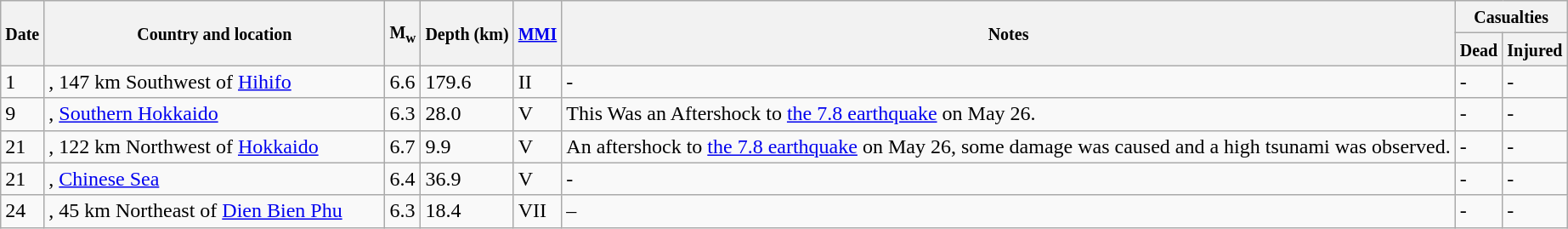<table class="wikitable sortable sort-under" style="border:1px black; margin-left:1em;">
<tr>
<th rowspan="2"><small>Date</small></th>
<th rowspan="2" style="width: 260px"><small>Country and location</small></th>
<th rowspan="2"><small>M<sub>w</sub></small></th>
<th rowspan="2"><small>Depth (km)</small></th>
<th rowspan="2"><small><a href='#'>MMI</a></small></th>
<th rowspan="2" class="unsortable"><small>Notes</small></th>
<th colspan="2"><small>Casualties</small></th>
</tr>
<tr>
<th><small>Dead</small></th>
<th><small>Injured</small></th>
</tr>
<tr>
<td>1</td>
<td>, 147 km Southwest of <a href='#'>Hihifo</a></td>
<td>6.6</td>
<td>179.6</td>
<td>II</td>
<td>-</td>
<td>-</td>
<td>-</td>
</tr>
<tr>
<td>9</td>
<td>, <a href='#'>Southern Hokkaido</a></td>
<td>6.3</td>
<td>28.0</td>
<td>V</td>
<td>This Was an Aftershock to <a href='#'>the 7.8 earthquake</a> on May 26.</td>
<td>-</td>
<td>-</td>
</tr>
<tr>
<td>21</td>
<td>, 122 km Northwest of <a href='#'>Hokkaido</a></td>
<td>6.7</td>
<td>9.9</td>
<td>V</td>
<td>An aftershock to <a href='#'>the 7.8 earthquake</a> on May 26, some damage was caused and a  high tsunami was observed.</td>
<td>-</td>
<td>-</td>
</tr>
<tr>
<td>21</td>
<td>, <a href='#'>Chinese Sea</a></td>
<td>6.4</td>
<td>36.9</td>
<td>V</td>
<td>-</td>
<td>-</td>
<td>-</td>
</tr>
<tr>
<td>24</td>
<td>, 45 km Northeast of <a href='#'>Dien Bien Phu</a></td>
<td>6.3</td>
<td>18.4</td>
<td>VII</td>
<td>–</td>
<td>-</td>
<td>-</td>
</tr>
<tr>
</tr>
</table>
